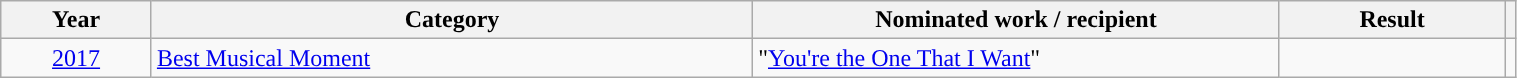<table width="80%" class="wikitable">
<tr>
<th style="width:10%;">Year</th>
<th style="width:40%;">Category</th>
<th style="width:35%;">Nominated work / recipient</th>
<th style="width:15%;">Result</th>
<th></th>
</tr>
<tr>
<td style="text-align:center;"><a href='#'>2017</a></td>
<td><a href='#'>Best Musical Moment</a> </td>
<td>"<a href='#'>You're the One That I Want</a>"</td>
<td></td>
<td style="text-align:center;"></td>
</tr>
</table>
